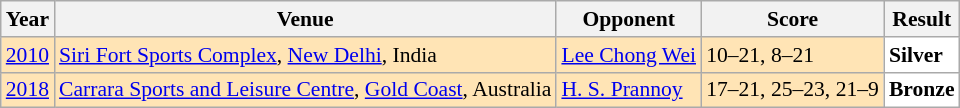<table class="sortable wikitable" style="font-size: 90%;">
<tr>
<th>Year</th>
<th>Venue</th>
<th>Opponent</th>
<th>Score</th>
<th>Result</th>
</tr>
<tr style="background:#FFE4B5">
<td align="center"><a href='#'>2010</a></td>
<td align="left"><a href='#'>Siri Fort Sports Complex</a>, <a href='#'>New Delhi</a>, India</td>
<td align="left"> <a href='#'>Lee Chong Wei</a></td>
<td align="left">10–21, 8–21</td>
<td style="text-align:left; background:white"> <strong>Silver</strong></td>
</tr>
<tr style="background:#FFE4B5">
<td align="center"><a href='#'>2018</a></td>
<td align="left"><a href='#'>Carrara Sports and Leisure Centre</a>, <a href='#'>Gold Coast</a>, Australia</td>
<td align="left"> <a href='#'>H. S. Prannoy</a></td>
<td align="left">17–21, 25–23, 21–9</td>
<td style="text-align:left; background:white"> <strong>Bronze</strong></td>
</tr>
</table>
